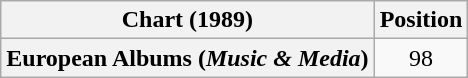<table class="wikitable plainrowheaders" style="text-align:center">
<tr>
<th scope="col">Chart (1989)</th>
<th scope="col">Position</th>
</tr>
<tr>
<th scope="row">European Albums (<em>Music & Media</em>)</th>
<td>98</td>
</tr>
</table>
